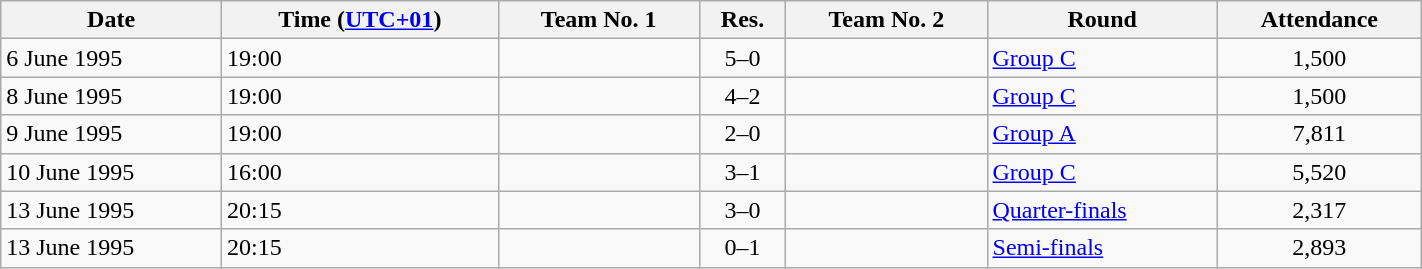<table class="wikitable" style="text-align:left; width:75%;">
<tr>
<th>Date</th>
<th>Time (<a href='#'>UTC+01</a>)</th>
<th>Team No. 1</th>
<th>Res.</th>
<th>Team No. 2</th>
<th>Round</th>
<th>Attendance</th>
</tr>
<tr>
<td>6 June 1995</td>
<td>19:00</td>
<td><strong></strong></td>
<td style="text-align:center;">5–0</td>
<td></td>
<td><a href='#'>Group C</a></td>
<td style="text-align:center;">1,500</td>
</tr>
<tr>
<td>8 June 1995</td>
<td>19:00</td>
<td><strong></strong></td>
<td style="text-align:center;">4–2</td>
<td></td>
<td><a href='#'>Group C</a></td>
<td style="text-align:center;">1,500</td>
</tr>
<tr>
<td>9 June 1995</td>
<td>19:00</td>
<td><strong></strong></td>
<td style="text-align:center;">2–0</td>
<td></td>
<td><a href='#'>Group A</a></td>
<td style="text-align:center;">7,811</td>
</tr>
<tr>
<td>10 June 1995</td>
<td>16:00</td>
<td><strong></strong></td>
<td style="text-align:center;">3–1</td>
<td></td>
<td><a href='#'>Group C</a></td>
<td style="text-align:center;">5,520</td>
</tr>
<tr>
<td>13 June 1995</td>
<td>20:15</td>
<td><strong></strong></td>
<td style="text-align:center;">3–0</td>
<td></td>
<td><a href='#'>Quarter-finals</a></td>
<td style="text-align:center;">2,317</td>
</tr>
<tr>
<td>13 June 1995</td>
<td>20:15</td>
<td></td>
<td style="text-align:center;">0–1</td>
<td><strong></strong></td>
<td><a href='#'>Semi-finals</a></td>
<td style="text-align:center;">2,893</td>
</tr>
</table>
